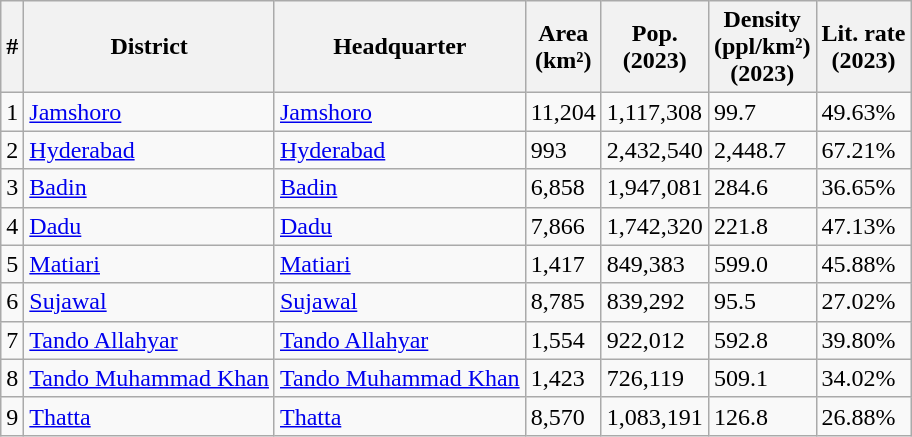<table class="wikitable sortable">
<tr>
<th>#</th>
<th>District</th>
<th>Headquarter</th>
<th>Area<br>(km²)</th>
<th>Pop.<br>(2023)</th>
<th>Density<br>(ppl/km²)<br>(2023)</th>
<th>Lit. rate<br>(2023)</th>
</tr>
<tr>
<td>1</td>
<td><a href='#'>Jamshoro</a></td>
<td><a href='#'>Jamshoro</a></td>
<td>11,204</td>
<td>1,117,308</td>
<td>99.7</td>
<td>49.63%</td>
</tr>
<tr>
<td>2</td>
<td><a href='#'>Hyderabad</a></td>
<td><a href='#'>Hyderabad</a></td>
<td>993</td>
<td>2,432,540</td>
<td>2,448.7</td>
<td>67.21%</td>
</tr>
<tr>
<td>3</td>
<td><a href='#'>Badin</a></td>
<td><a href='#'>Badin</a></td>
<td>6,858</td>
<td>1,947,081</td>
<td>284.6</td>
<td>36.65%</td>
</tr>
<tr>
<td>4</td>
<td><a href='#'>Dadu</a></td>
<td><a href='#'>Dadu</a></td>
<td>7,866</td>
<td>1,742,320</td>
<td>221.8</td>
<td>47.13%</td>
</tr>
<tr>
<td>5</td>
<td><a href='#'>Matiari</a></td>
<td><a href='#'>Matiari</a></td>
<td>1,417</td>
<td>849,383</td>
<td>599.0</td>
<td>45.88%</td>
</tr>
<tr>
<td>6</td>
<td><a href='#'>Sujawal</a></td>
<td><a href='#'>Sujawal</a></td>
<td>8,785</td>
<td>839,292</td>
<td>95.5</td>
<td>27.02%</td>
</tr>
<tr>
<td>7</td>
<td><a href='#'>Tando Allahyar</a></td>
<td><a href='#'>Tando Allahyar</a></td>
<td>1,554</td>
<td>922,012</td>
<td>592.8</td>
<td>39.80%</td>
</tr>
<tr>
<td>8</td>
<td><a href='#'>Tando Muhammad Khan</a></td>
<td><a href='#'>Tando Muhammad Khan</a></td>
<td>1,423</td>
<td>726,119</td>
<td>509.1</td>
<td>34.02%</td>
</tr>
<tr>
<td>9</td>
<td><a href='#'>Thatta</a></td>
<td><a href='#'>Thatta</a></td>
<td>8,570</td>
<td>1,083,191</td>
<td>126.8</td>
<td>26.88%</td>
</tr>
</table>
